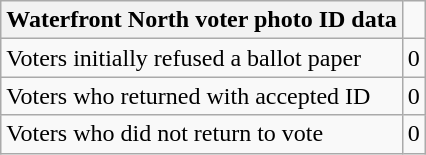<table class="wikitable">
<tr>
<th>Waterfront North voter photo ID data</th>
</tr>
<tr>
<td style="text-align:left">Voters initially refused a ballot paper</td>
<td style="text-align:center">0</td>
</tr>
<tr>
<td style="text-align:left">Voters who returned with accepted ID</td>
<td style="text-align:center">0</td>
</tr>
<tr>
<td style="text-align:left">Voters who did not return to vote</td>
<td style="text-align:center">0</td>
</tr>
</table>
